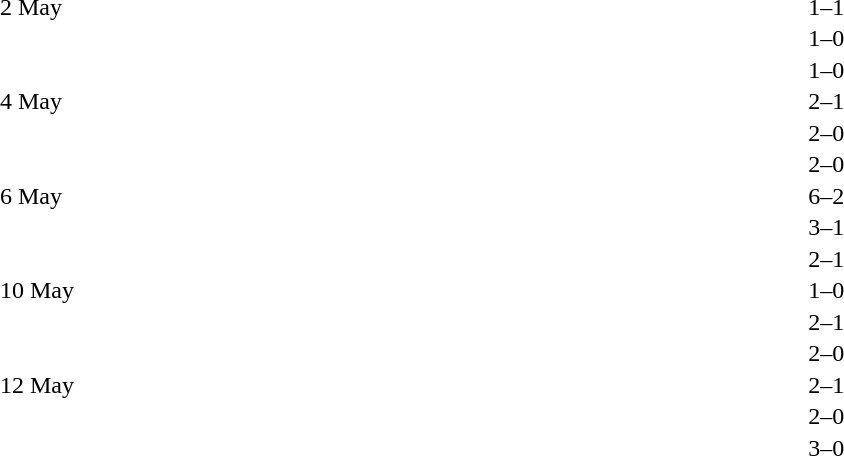<table cellspacing=1 width=70%>
<tr>
<th width=25%></th>
<th width=30%></th>
<th width=15%></th>
<th width=30%></th>
</tr>
<tr>
<td>2 May</td>
<td align=right></td>
<td align=center>1–1</td>
<td></td>
</tr>
<tr>
<td></td>
<td align=right></td>
<td align=center>1–0</td>
<td></td>
</tr>
<tr>
<td></td>
<td align=right></td>
<td align=center>1–0</td>
<td></td>
</tr>
<tr>
<td>4 May</td>
<td align=right></td>
<td align=center>2–1</td>
<td></td>
</tr>
<tr>
<td></td>
<td align=right></td>
<td align=center>2–0</td>
<td></td>
</tr>
<tr>
<td></td>
<td align=right></td>
<td align=center>2–0</td>
<td></td>
</tr>
<tr>
<td>6 May</td>
<td align=right></td>
<td align=center>6–2</td>
<td></td>
</tr>
<tr>
<td></td>
<td align=right></td>
<td align=center>3–1</td>
<td></td>
</tr>
<tr>
<td></td>
<td align=right></td>
<td align=center>2–1</td>
<td></td>
</tr>
<tr>
<td>10 May</td>
<td align=right></td>
<td align=center>1–0</td>
<td></td>
</tr>
<tr>
<td></td>
<td align=right></td>
<td align=center>2–1</td>
<td></td>
</tr>
<tr>
<td></td>
<td align=right></td>
<td align=center>2–0</td>
<td></td>
</tr>
<tr>
<td>12 May</td>
<td align=right></td>
<td align=center>2–1</td>
<td></td>
</tr>
<tr>
<td></td>
<td align=right></td>
<td align=center>2–0</td>
<td></td>
</tr>
<tr>
<td></td>
<td align=right></td>
<td align=center>3–0</td>
<td></td>
</tr>
</table>
